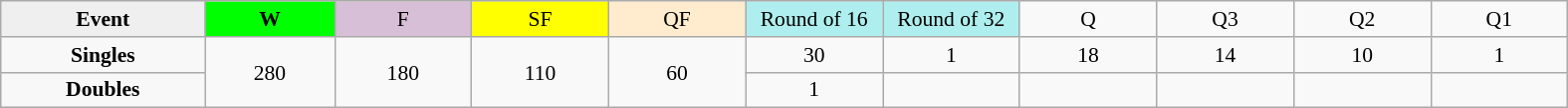<table class=wikitable style=font-size:90%;text-align:center>
<tr>
<td style="width:130px; background:#efefef;"><strong>Event</strong></td>
<td style="width:80px; background:lime;"><strong>W</strong></td>
<td style="width:85px; background:thistle;">F</td>
<td style="width:85px; background:#ff0;">SF</td>
<td style="width:85px; background:#ffebcd;">QF</td>
<td style="width:85px; background:#afeeee;">Round of 16</td>
<td style="width:85px; background:#afeeee;">Round of 32</td>
<td width=85>Q</td>
<td width=85>Q3</td>
<td width=85>Q2</td>
<td width=85>Q1</td>
</tr>
<tr>
<th style="background:#f8f8f8;">Singles</th>
<td rowspan=2>280</td>
<td rowspan=2>180</td>
<td rowspan=2>110</td>
<td rowspan=2>60</td>
<td>30</td>
<td>1</td>
<td>18</td>
<td>14</td>
<td>10</td>
<td>1</td>
</tr>
<tr>
<th style="background:#f8f8f8;">Doubles</th>
<td>1</td>
<td></td>
<td></td>
<td></td>
<td></td>
<td></td>
</tr>
</table>
